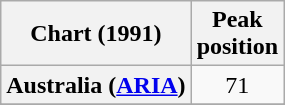<table class="wikitable sortable plainrowheaders" style="text-align:center">
<tr>
<th scope="col">Chart (1991)</th>
<th scope="col">Peak<br>position</th>
</tr>
<tr>
<th scope="row">Australia (<a href='#'>ARIA</a>)</th>
<td>71</td>
</tr>
<tr>
</tr>
<tr>
</tr>
</table>
